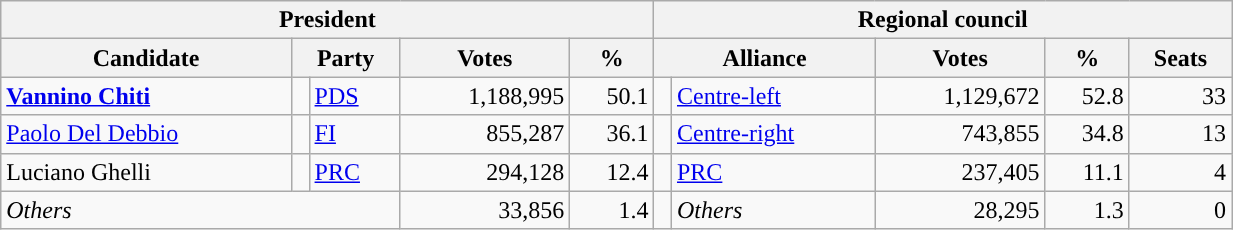<table class="wikitable" style="text-align:right; style="width=65%">
<tr>
<th colspan="5">President</th>
<th colspan="7">Regional council</th>
</tr>
<tr>
<th>Candidate</th>
<th colspan="2">Party</th>
<th>Votes</th>
<th>%</th>
<th colspan="2">Alliance</th>
<th>Votes</th>
<th>%</th>
<th>Seats</th>
</tr>
<tr>
<td style="text-align:left"><strong><a href='#'>Vannino Chiti</a></strong></td>
<td></td>
<td style="text-align:left"><a href='#'>PDS</a></td>
<td>1,188,995</td>
<td>50.1</td>
<td></td>
<td style="text-align:left"><a href='#'>Centre-left</a></td>
<td>1,129,672</td>
<td>52.8</td>
<td>33</td>
</tr>
<tr>
<td style="text-align:left"><a href='#'>Paolo Del Debbio</a></td>
<td></td>
<td style="text-align:left"><a href='#'>FI</a></td>
<td>855,287</td>
<td>36.1</td>
<td></td>
<td style="text-align:left"><a href='#'>Centre-right</a></td>
<td>743,855</td>
<td>34.8</td>
<td>13</td>
</tr>
<tr>
<td style="text-align:left">Luciano Ghelli</td>
<td></td>
<td style="text-align:left"><a href='#'>PRC</a></td>
<td>294,128</td>
<td>12.4</td>
<td></td>
<td style="text-align:left"><a href='#'>PRC</a></td>
<td>237,405</td>
<td>11.1</td>
<td>4</td>
</tr>
<tr>
<td colspan="3" style="text-align:left"><em>Others</em></td>
<td>33,856</td>
<td>1.4</td>
<td></td>
<td style="text-align:left"><em>Others</em></td>
<td>28,295</td>
<td>1.3</td>
<td>0</td>
</tr>
</table>
